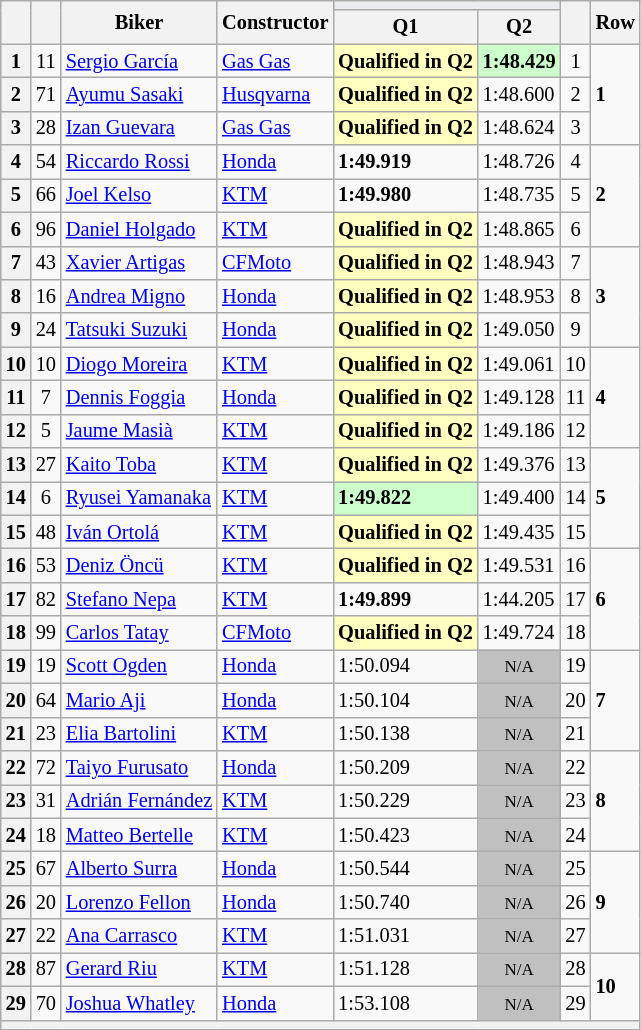<table class="wikitable sortable" style="font-size: 85%;">
<tr>
<th rowspan="2"></th>
<th rowspan="2"></th>
<th rowspan="2">Biker</th>
<th rowspan="2">Constructor</th>
<th colspan="2" style="background:#eaecf0; text-align:center;"></th>
<th rowspan="2"></th>
<th rowspan="2">Row</th>
</tr>
<tr>
<th scope="col">Q1</th>
<th scope="col">Q2</th>
</tr>
<tr>
<th scope="row">1</th>
<td align="center">11</td>
<td> <a href='#'>Sergio García</a></td>
<td><a href='#'>Gas Gas</a></td>
<td style="background:#ffffbf;"><strong>Qualified in Q2</strong></td>
<td style="background:#ccffcc;"><strong>1:48.429</strong></td>
<td align="center">1</td>
<td rowspan="3"><strong>1</strong></td>
</tr>
<tr>
<th scope="row">2</th>
<td align="center">71</td>
<td> <a href='#'>Ayumu Sasaki</a></td>
<td><a href='#'>Husqvarna</a></td>
<td style="background:#ffffbf;"><strong>Qualified in Q2</strong></td>
<td>1:48.600</td>
<td align="center">2</td>
</tr>
<tr>
<th scope="row">3</th>
<td align="center">28</td>
<td> <a href='#'>Izan Guevara</a></td>
<td><a href='#'>Gas Gas</a></td>
<td style="background:#ffffbf;"><strong>Qualified in Q2</strong></td>
<td>1:48.624</td>
<td align="center">3</td>
</tr>
<tr>
<th scope="row">4</th>
<td align="center">54</td>
<td> <a href='#'>Riccardo Rossi</a></td>
<td><a href='#'>Honda</a></td>
<td><strong>1:49.919</strong></td>
<td>1:48.726</td>
<td align="center">4</td>
<td rowspan="3"><strong>2</strong></td>
</tr>
<tr>
<th scope="row">5</th>
<td align="center">66</td>
<td> <a href='#'>Joel Kelso</a></td>
<td><a href='#'>KTM</a></td>
<td><strong>1:49.980</strong></td>
<td>1:48.735</td>
<td align="center">5</td>
</tr>
<tr>
<th scope="row">6</th>
<td align="center">96</td>
<td> <a href='#'>Daniel Holgado</a></td>
<td><a href='#'>KTM</a></td>
<td style="background:#ffffbf;"><strong>Qualified in Q2</strong></td>
<td>1:48.865</td>
<td align="center">6</td>
</tr>
<tr>
<th scope="row">7</th>
<td align="center">43</td>
<td> <a href='#'>Xavier Artigas</a></td>
<td><a href='#'>CFMoto</a></td>
<td style="background:#ffffbf;"><strong>Qualified in Q2</strong></td>
<td>1:48.943</td>
<td align="center">7</td>
<td rowspan="3"><strong>3</strong></td>
</tr>
<tr>
<th scope="row">8</th>
<td align="center">16</td>
<td> <a href='#'>Andrea Migno</a></td>
<td><a href='#'>Honda</a></td>
<td style="background:#ffffbf;"><strong>Qualified in Q2</strong></td>
<td>1:48.953</td>
<td align="center">8</td>
</tr>
<tr>
<th scope="row">9</th>
<td align="center">24</td>
<td> <a href='#'>Tatsuki Suzuki</a></td>
<td><a href='#'>Honda</a></td>
<td style="background:#ffffbf;"><strong>Qualified in Q2</strong></td>
<td>1:49.050</td>
<td align="center">9</td>
</tr>
<tr>
<th scope="row">10</th>
<td align="center">10</td>
<td> <a href='#'>Diogo Moreira</a></td>
<td><a href='#'>KTM</a></td>
<td style="background:#ffffbf;"><strong>Qualified in Q2</strong></td>
<td>1:49.061</td>
<td align="center">10</td>
<td rowspan="3"><strong>4</strong></td>
</tr>
<tr>
<th scope="row">11</th>
<td align="center">7</td>
<td> <a href='#'>Dennis Foggia</a></td>
<td><a href='#'>Honda</a></td>
<td style="background:#ffffbf;"><strong>Qualified in Q2</strong></td>
<td>1:49.128</td>
<td align="center">11</td>
</tr>
<tr>
<th scope="row">12</th>
<td align="center">5</td>
<td> <a href='#'>Jaume Masià</a></td>
<td><a href='#'>KTM</a></td>
<td style="background:#ffffbf;"><strong>Qualified in Q2</strong></td>
<td>1:49.186</td>
<td align="center">12</td>
</tr>
<tr>
<th scope="row">13</th>
<td align="center">27</td>
<td> <a href='#'>Kaito Toba</a></td>
<td><a href='#'>KTM</a></td>
<td style="background:#ffffbf;"><strong>Qualified in Q2</strong></td>
<td>1:49.376</td>
<td align="center">13</td>
<td rowspan="3"><strong>5</strong></td>
</tr>
<tr>
<th scope="row">14</th>
<td align="center">6</td>
<td> <a href='#'>Ryusei Yamanaka</a></td>
<td><a href='#'>KTM</a></td>
<td style="background:#ccffcc;"><strong>1:49.822</strong></td>
<td>1:49.400</td>
<td align="center">14</td>
</tr>
<tr>
<th scope="row">15</th>
<td align="center">48</td>
<td> <a href='#'>Iván Ortolá</a></td>
<td><a href='#'>KTM</a></td>
<td style="background:#ffffbf;"><strong>Qualified in Q2</strong></td>
<td>1:49.435</td>
<td align="center">15</td>
</tr>
<tr>
<th scope="row">16</th>
<td align="center">53</td>
<td> <a href='#'>Deniz Öncü</a></td>
<td><a href='#'>KTM</a></td>
<td style="background:#ffffbf;"><strong>Qualified in Q2</strong></td>
<td>1:49.531</td>
<td align="center">16</td>
<td rowspan="3"><strong>6</strong></td>
</tr>
<tr>
<th scope="row">17</th>
<td align="center">82</td>
<td> <a href='#'>Stefano Nepa</a></td>
<td><a href='#'>KTM</a></td>
<td><strong>1:49.899</strong></td>
<td>1:44.205</td>
<td align="center">17</td>
</tr>
<tr>
<th scope="row">18</th>
<td align="center">99</td>
<td> <a href='#'>Carlos Tatay</a></td>
<td><a href='#'>CFMoto</a></td>
<td style="background:#ffffbf;"><strong>Qualified in Q2</strong></td>
<td>1:49.724</td>
<td align="center">18</td>
</tr>
<tr>
<th scope="row">19</th>
<td align="center">19</td>
<td> <a href='#'>Scott Ogden</a></td>
<td><a href='#'>Honda</a></td>
<td>1:50.094</td>
<td style="background: silver" align="center" data-sort-value="19"><small>N/A</small></td>
<td align="center">19</td>
<td rowspan="3"><strong>7</strong></td>
</tr>
<tr>
<th scope="row">20</th>
<td align="center">64</td>
<td> <a href='#'>Mario Aji</a></td>
<td><a href='#'>Honda</a></td>
<td>1:50.104</td>
<td style="background: silver" align="center" data-sort-value="19"><small>N/A</small></td>
<td align="center">20</td>
</tr>
<tr>
<th scope="row">21</th>
<td align="center">23</td>
<td> <a href='#'>Elia Bartolini</a></td>
<td><a href='#'>KTM</a></td>
<td>1:50.138</td>
<td style="background: silver" align="center" data-sort-value="19"><small>N/A</small></td>
<td align="center">21</td>
</tr>
<tr>
<th scope="row">22</th>
<td align="center">72</td>
<td> <a href='#'>Taiyo Furusato</a></td>
<td><a href='#'>Honda</a></td>
<td>1:50.209</td>
<td style="background: silver" align="center" data-sort-value="19"><small>N/A</small></td>
<td align="center">22</td>
<td rowspan="3"><strong>8</strong></td>
</tr>
<tr>
<th scope="row">23</th>
<td align="center">31</td>
<td> <a href='#'>Adrián Fernández</a></td>
<td><a href='#'>KTM</a></td>
<td>1:50.229</td>
<td style="background: silver" align="center" data-sort-value="19"><small>N/A</small></td>
<td align="center">23</td>
</tr>
<tr>
<th scope="row">24</th>
<td align="center">18</td>
<td> <a href='#'>Matteo Bertelle</a></td>
<td><a href='#'>KTM</a></td>
<td>1:50.423</td>
<td style="background: silver" align="center" data-sort-value="19"><small>N/A</small></td>
<td align="center">24</td>
</tr>
<tr>
<th scope="row">25</th>
<td align="center">67</td>
<td> <a href='#'>Alberto Surra</a></td>
<td><a href='#'>Honda</a></td>
<td>1:50.544</td>
<td style="background: silver" align="center" data-sort-value="19"><small>N/A</small></td>
<td align="center">25</td>
<td rowspan="3"><strong>9</strong></td>
</tr>
<tr>
<th scope="row">26</th>
<td align="center">20</td>
<td> <a href='#'>Lorenzo Fellon</a></td>
<td><a href='#'>Honda</a></td>
<td>1:50.740</td>
<td style="background: silver" align="center" data-sort-value="19"><small>N/A</small></td>
<td align="center">26</td>
</tr>
<tr>
<th scope="row">27</th>
<td align="center">22</td>
<td> <a href='#'>Ana Carrasco</a></td>
<td><a href='#'>KTM</a></td>
<td>1:51.031</td>
<td style="background: silver" align="center" data-sort-value="19"><small>N/A</small></td>
<td align="center">27</td>
</tr>
<tr>
<th scope="row">28</th>
<td align="center">87</td>
<td> <a href='#'>Gerard Riu</a></td>
<td><a href='#'>KTM</a></td>
<td>1:51.128</td>
<td style="background: silver" align="center" data-sort-value="19"><small>N/A</small></td>
<td align="center">28</td>
<td rowspan="2"><strong>10</strong></td>
</tr>
<tr>
<th scope="row">29</th>
<td align="center">70</td>
<td> <a href='#'>Joshua Whatley</a></td>
<td><a href='#'>Honda</a></td>
<td>1:53.108</td>
<td style="background: silver" align="center" data-sort-value="19"><small>N/A</small></td>
<td align="center">29</td>
</tr>
<tr>
<th colspan="8"></th>
</tr>
</table>
